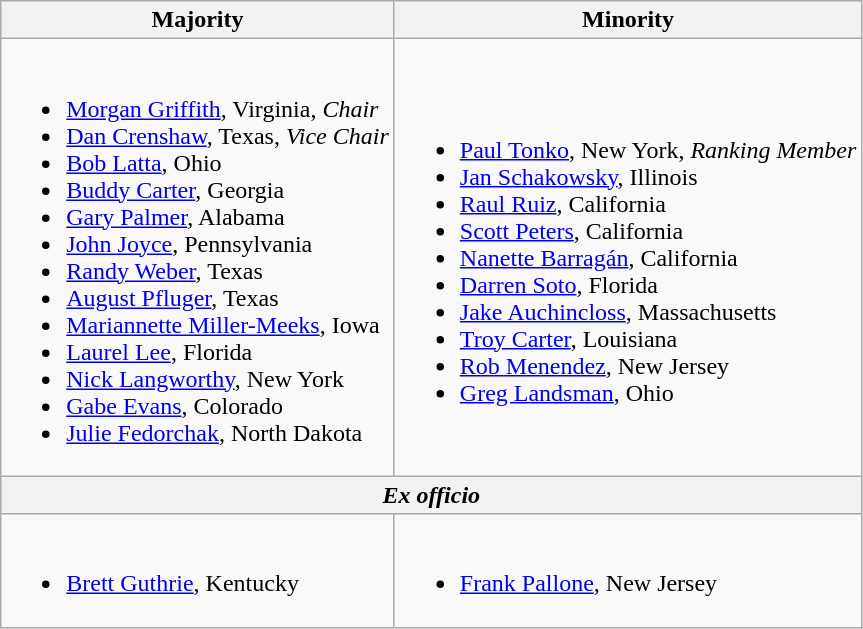<table class=wikitable>
<tr>
<th>Majority</th>
<th>Minority</th>
</tr>
<tr>
<td><br><ul><li><a href='#'>Morgan Griffith</a>, Virginia, <em>Chair</em></li><li><a href='#'>Dan Crenshaw</a>, Texas, <em>Vice Chair</em></li><li><a href='#'>Bob Latta</a>, Ohio</li><li><a href='#'>Buddy Carter</a>, Georgia</li><li><a href='#'>Gary Palmer</a>, Alabama</li><li><a href='#'>John Joyce</a>, Pennsylvania</li><li><a href='#'>Randy Weber</a>, Texas</li><li><a href='#'>August Pfluger</a>, Texas</li><li><a href='#'>Mariannette Miller-Meeks</a>, Iowa</li><li><a href='#'>Laurel Lee</a>, Florida</li><li><a href='#'>Nick Langworthy</a>, New York</li><li><a href='#'>Gabe Evans</a>, Colorado</li><li><a href='#'>Julie Fedorchak</a>, North Dakota</li></ul></td>
<td><br><ul><li><a href='#'>Paul Tonko</a>, New York, <em>Ranking Member</em></li><li><a href='#'>Jan Schakowsky</a>, Illinois</li><li><a href='#'>Raul Ruiz</a>, California</li><li><a href='#'>Scott Peters</a>, California</li><li><a href='#'>Nanette Barragán</a>, California</li><li><a href='#'>Darren Soto</a>, Florida</li><li><a href='#'>Jake Auchincloss</a>, Massachusetts</li><li><a href='#'>Troy Carter</a>, Louisiana</li><li><a href='#'>Rob Menendez</a>, New Jersey</li><li><a href='#'>Greg Landsman</a>, Ohio</li></ul></td>
</tr>
<tr>
<th colspan=2><em>Ex officio</em></th>
</tr>
<tr>
<td><br><ul><li><a href='#'>Brett Guthrie</a>, Kentucky</li></ul></td>
<td><br><ul><li><a href='#'>Frank Pallone</a>, New Jersey</li></ul></td>
</tr>
</table>
